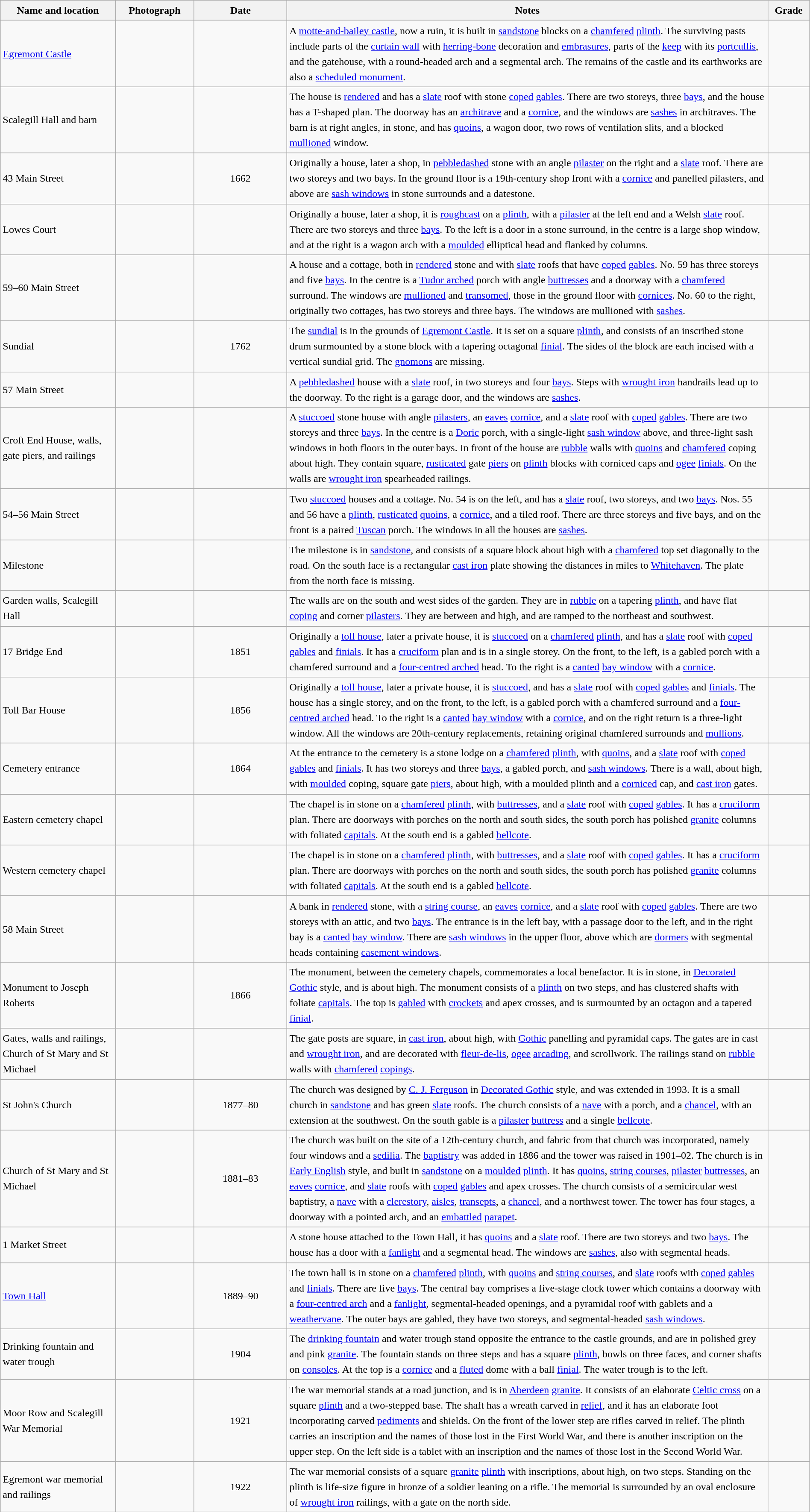<table class="wikitable sortable plainrowheaders" style="width:100%; border:0; text-align:left; line-height:150%;">
<tr>
<th scope="col"  style="width:150px">Name and location</th>
<th scope="col"  style="width:100px" class="unsortable">Photograph</th>
<th scope="col"  style="width:120px">Date</th>
<th scope="col"  style="width:650px" class="unsortable">Notes</th>
<th scope="col"  style="width:50px">Grade</th>
</tr>
<tr>
<td><a href='#'>Egremont Castle</a><br><small></small></td>
<td></td>
<td align="center"></td>
<td>A <a href='#'>motte-and-bailey castle</a>, now a ruin, it is built in <a href='#'>sandstone</a> blocks on a <a href='#'>chamfered</a> <a href='#'>plinth</a>.  The surviving pasts include parts of the <a href='#'>curtain wall</a> with <a href='#'>herring-bone</a> decoration and <a href='#'>embrasures</a>, parts of the <a href='#'>keep</a> with its <a href='#'>portcullis</a>, and the gatehouse, with a round-headed arch and a segmental arch.  The remains of the castle and its earthworks are also a <a href='#'>scheduled monument</a>.</td>
<td align="center" ></td>
</tr>
<tr>
<td>Scalegill Hall and barn<br><small></small></td>
<td></td>
<td align="center"></td>
<td>The house is <a href='#'>rendered</a> and has a <a href='#'>slate</a> roof with stone <a href='#'>coped</a> <a href='#'>gables</a>.  There are two storeys, three <a href='#'>bays</a>, and the house has a T-shaped plan.  The doorway has an <a href='#'>architrave</a> and a <a href='#'>cornice</a>, and the windows are <a href='#'>sashes</a> in architraves.  The barn is at right angles, in stone, and has <a href='#'>quoins</a>, a wagon door, two rows of ventilation slits, and a blocked <a href='#'>mullioned</a> window.</td>
<td align="center" ></td>
</tr>
<tr>
<td>43 Main Street<br><small></small></td>
<td></td>
<td align="center">1662</td>
<td>Originally a house, later a shop, in <a href='#'>pebbledashed</a> stone with an angle <a href='#'>pilaster</a> on the right and a <a href='#'>slate</a> roof.  There are two storeys and two bays.  In the ground floor is a 19th-century shop front with a <a href='#'>cornice</a> and panelled pilasters, and above are <a href='#'>sash windows</a> in stone surrounds and a datestone.</td>
<td align="center" ></td>
</tr>
<tr>
<td>Lowes Court<br><small></small></td>
<td></td>
<td align="center"></td>
<td>Originally a house, later a shop, it is <a href='#'>roughcast</a> on a <a href='#'>plinth</a>, with a <a href='#'>pilaster</a> at the left end and a Welsh <a href='#'>slate</a> roof.  There are two storeys and three <a href='#'>bays</a>.  To the left is a door in a stone surround, in the centre is a large shop window, and at the right is a wagon arch with a <a href='#'>moulded</a> elliptical head and flanked by columns.</td>
<td align="center" ></td>
</tr>
<tr>
<td>59–60 Main Street<br><small></small></td>
<td></td>
<td align="center"></td>
<td>A house and a cottage, both in <a href='#'>rendered</a> stone and with <a href='#'>slate</a> roofs that have <a href='#'>coped</a> <a href='#'>gables</a>.  No. 59 has three storeys and five <a href='#'>bays</a>.  In the centre is a <a href='#'>Tudor arched</a> porch with angle <a href='#'>buttresses</a> and a doorway with a <a href='#'>chamfered</a> surround.  The windows are <a href='#'>mullioned</a> and <a href='#'>transomed</a>, those in the ground floor with <a href='#'>cornices</a>.  No. 60 to the right, originally two cottages, has two storeys and three bays.  The windows are mullioned with <a href='#'>sashes</a>.</td>
<td align="center" ></td>
</tr>
<tr>
<td>Sundial<br><small></small></td>
<td></td>
<td align="center">1762</td>
<td>The <a href='#'>sundial</a> is in the grounds of <a href='#'>Egremont Castle</a>.  It is set on a square <a href='#'>plinth</a>, and consists of an inscribed stone drum surmounted by a stone block with a tapering octagonal <a href='#'>finial</a>.  The sides of the block are each incised with a vertical sundial grid.  The <a href='#'>gnomons</a> are missing.</td>
<td align="center" ></td>
</tr>
<tr>
<td>57 Main Street<br><small></small></td>
<td></td>
<td align="center"></td>
<td>A <a href='#'>pebbledashed</a> house with a <a href='#'>slate</a> roof, in two storeys and four <a href='#'>bays</a>.  Steps with <a href='#'>wrought iron</a> handrails lead up to the doorway.  To the right is a garage door, and the windows are <a href='#'>sashes</a>.</td>
<td align="center" ></td>
</tr>
<tr>
<td>Croft End House, walls, gate piers, and railings<br><small></small></td>
<td></td>
<td align="center"></td>
<td>A <a href='#'>stuccoed</a> stone house with angle <a href='#'>pilasters</a>, an <a href='#'>eaves</a> <a href='#'>cornice</a>, and a <a href='#'>slate</a> roof with <a href='#'>coped</a> <a href='#'>gables</a>.  There are two storeys and three <a href='#'>bays</a>.  In the centre is a <a href='#'>Doric</a> porch, with a single-light <a href='#'>sash window</a> above, and three-light sash windows in both floors in the outer bays.  In front of the house are <a href='#'>rubble</a> walls with <a href='#'>quoins</a> and <a href='#'>chamfered</a> coping about  high.  They contain square, <a href='#'>rusticated</a> gate <a href='#'>piers</a> on <a href='#'>plinth</a> blocks with corniced caps and <a href='#'>ogee</a> <a href='#'>finials</a>.  On the walls are <a href='#'>wrought iron</a> spearheaded railings.</td>
<td align="center" ></td>
</tr>
<tr>
<td>54–56 Main Street<br><small></small></td>
<td></td>
<td align="center"></td>
<td>Two <a href='#'>stuccoed</a> houses and a cottage.  No. 54 is on the left, and has a <a href='#'>slate</a> roof, two storeys, and two <a href='#'>bays</a>.  Nos. 55 and 56 have a <a href='#'>plinth</a>, <a href='#'>rusticated</a> <a href='#'>quoins</a>, a <a href='#'>cornice</a>, and a tiled roof.  There are three storeys and five bays, and on the front is a paired <a href='#'>Tuscan</a> porch.  The windows in all the houses are <a href='#'>sashes</a>.</td>
<td align="center" ></td>
</tr>
<tr>
<td>Milestone<br><small></small></td>
<td></td>
<td align="center"></td>
<td>The milestone is in <a href='#'>sandstone</a>, and consists of a square block about  high with a <a href='#'>chamfered</a> top set diagonally to the road.  On the south face is a rectangular <a href='#'>cast iron</a> plate showing the distances in miles to <a href='#'>Whitehaven</a>.  The plate from the north face is missing.</td>
<td align="center" ></td>
</tr>
<tr>
<td>Garden walls, Scalegill Hall<br><small></small></td>
<td></td>
<td align="center"></td>
<td>The walls are on the south and west sides of the garden.  They are in <a href='#'>rubble</a> on a tapering <a href='#'>plinth</a>, and have flat <a href='#'>coping</a> and corner <a href='#'>pilasters</a>.  They are between  and  high, and are ramped to the northeast and southwest.</td>
<td align="center" ></td>
</tr>
<tr>
<td>17 Bridge End<br><small></small></td>
<td></td>
<td align="center">1851</td>
<td>Originally a <a href='#'>toll house</a>, later a private house, it is <a href='#'>stuccoed</a> on a <a href='#'>chamfered</a> <a href='#'>plinth</a>, and has a <a href='#'>slate</a> roof with <a href='#'>coped</a> <a href='#'>gables</a> and <a href='#'>finials</a>.  It has a <a href='#'>cruciform</a> plan and is in a single storey.  On the front, to the left, is a gabled porch with a chamfered surround and a <a href='#'>four-centred arched</a> head.  To the right is a <a href='#'>canted</a> <a href='#'>bay window</a> with a <a href='#'>cornice</a>.</td>
<td align="center" ></td>
</tr>
<tr>
<td>Toll Bar House<br><small></small></td>
<td></td>
<td align="center">1856</td>
<td>Originally a <a href='#'>toll house</a>, later a private house, it is <a href='#'>stuccoed</a>, and has a <a href='#'>slate</a> roof with <a href='#'>coped</a> <a href='#'>gables</a> and <a href='#'>finials</a>.  The house has a single storey, and on the front, to the left, is a gabled porch with a chamfered surround and a <a href='#'>four-centred arched</a> head.  To the right is a <a href='#'>canted</a> <a href='#'>bay window</a> with a <a href='#'>cornice</a>, and on the right return is a three-light window.  All the windows are 20th-century replacements, retaining original chamfered surrounds and <a href='#'>mullions</a>.</td>
<td align="center" ></td>
</tr>
<tr>
<td>Cemetery entrance<br><small></small></td>
<td></td>
<td align="center">1864</td>
<td>At the entrance to the cemetery is a stone lodge on a <a href='#'>chamfered</a> <a href='#'>plinth</a>, with <a href='#'>quoins</a>,  and a <a href='#'>slate</a> roof with <a href='#'>coped</a> <a href='#'>gables</a> and <a href='#'>finials</a>.  It has two storeys and three <a href='#'>bays</a>, a gabled porch, and <a href='#'>sash windows</a>.  There is a wall, about  high, with <a href='#'>moulded</a> coping, square gate <a href='#'>piers</a>, about  high, with a moulded plinth and a <a href='#'>corniced</a> cap, and <a href='#'>cast iron</a> gates.</td>
<td align="center" ></td>
</tr>
<tr>
<td>Eastern cemetery chapel<br><small></small></td>
<td></td>
<td align="center"></td>
<td>The chapel is in stone on a <a href='#'>chamfered</a> <a href='#'>plinth</a>, with <a href='#'>buttresses</a>, and a <a href='#'>slate</a> roof with <a href='#'>coped</a> <a href='#'>gables</a>.  It has a <a href='#'>cruciform</a> plan.  There are doorways with porches on the north and south sides, the south porch has polished <a href='#'>granite</a> columns with foliated <a href='#'>capitals</a>.  At the south end is a gabled <a href='#'>bellcote</a>.</td>
<td align="center" ></td>
</tr>
<tr>
<td>Western cemetery chapel<br><small></small></td>
<td></td>
<td align="center"></td>
<td>The chapel is in stone on a <a href='#'>chamfered</a> <a href='#'>plinth</a>, with <a href='#'>buttresses</a>, and a <a href='#'>slate</a> roof with <a href='#'>coped</a> <a href='#'>gables</a>.  It has a <a href='#'>cruciform</a> plan.  There are doorways with porches on the north and south sides, the south porch has polished <a href='#'>granite</a> columns with foliated <a href='#'>capitals</a>.  At the south end is a gabled <a href='#'>bellcote</a>.</td>
<td align="center" ></td>
</tr>
<tr>
<td>58 Main Street<br><small></small></td>
<td></td>
<td align="center"></td>
<td>A bank in <a href='#'>rendered</a> stone, with a <a href='#'>string course</a>, an <a href='#'>eaves</a> <a href='#'>cornice</a>, and a <a href='#'>slate</a> roof with <a href='#'>coped</a> <a href='#'>gables</a>.  There are two storeys with an attic, and two <a href='#'>bays</a>.  The entrance is in the left bay, with a passage door to the left, and in the right bay is a <a href='#'>canted</a> <a href='#'>bay window</a>.  There are <a href='#'>sash windows</a> in the upper floor, above which are <a href='#'>dormers</a> with segmental heads containing <a href='#'>casement windows</a>.</td>
<td align="center" ></td>
</tr>
<tr>
<td>Monument to Joseph Roberts<br><small></small></td>
<td></td>
<td align="center">1866</td>
<td>The monument, between the cemetery chapels, commemorates a local benefactor.  It is in stone, in <a href='#'>Decorated Gothic</a> style, and is about  high.  The monument consists of a <a href='#'>plinth</a> on two steps, and has clustered shafts with foliate <a href='#'>capitals</a>.  The top is <a href='#'>gabled</a> with <a href='#'>crockets</a> and apex crosses, and is surmounted by an octagon and a tapered <a href='#'>finial</a>.</td>
<td align="center" ></td>
</tr>
<tr>
<td>Gates, walls and railings,<br>Church of St Mary and St Michael<br><small></small></td>
<td></td>
<td align="center"></td>
<td>The gate posts are square, in <a href='#'>cast iron</a>, about  high, with <a href='#'>Gothic</a> panelling and pyramidal caps. The gates are in cast and <a href='#'>wrought iron</a>, and are decorated with <a href='#'>fleur-de-lis</a>, <a href='#'>ogee</a> <a href='#'>arcading</a>, and scrollwork.  The railings stand on <a href='#'>rubble</a> walls with <a href='#'>chamfered</a> <a href='#'>copings</a>.</td>
<td align="center" ></td>
</tr>
<tr>
<td>St John's Church<br><small></small></td>
<td></td>
<td align="center">1877–80</td>
<td>The church was designed by <a href='#'>C. J. Ferguson</a> in <a href='#'>Decorated Gothic</a> style, and was extended in 1993.  It is a small church in <a href='#'>sandstone</a> and has green <a href='#'>slate</a> roofs.  The church consists of a <a href='#'>nave</a> with a porch, and a <a href='#'>chancel</a>, with an extension at the southwest.  On the south gable is a <a href='#'>pilaster</a> <a href='#'>buttress</a> and a single <a href='#'>bellcote</a>.</td>
<td align="center" ></td>
</tr>
<tr>
<td>Church of St Mary and St Michael<br><small></small></td>
<td></td>
<td align="center">1881–83</td>
<td>The church was built on the site of a 12th-century church, and fabric from that church was incorporated, namely four windows and a <a href='#'>sedilia</a>.  The <a href='#'>baptistry</a> was added in 1886 and the tower was raised in 1901–02.  The church is in <a href='#'>Early English</a> style, and built in <a href='#'>sandstone</a> on a <a href='#'>moulded</a> <a href='#'>plinth</a>.  It has <a href='#'>quoins</a>, <a href='#'>string courses</a>, <a href='#'>pilaster</a> <a href='#'>buttresses</a>, an <a href='#'>eaves</a> <a href='#'>cornice</a>, and <a href='#'>slate</a> roofs with <a href='#'>coped</a> <a href='#'>gables</a> and apex crosses.  The church consists of a semicircular west baptistry, a <a href='#'>nave</a> with a <a href='#'>clerestory</a>, <a href='#'>aisles</a>, <a href='#'>transepts</a>, a <a href='#'>chancel</a>, and a northwest tower.  The tower has four stages, a doorway with a pointed arch, and an <a href='#'>embattled</a> <a href='#'>parapet</a>.</td>
<td align="center" ></td>
</tr>
<tr>
<td>1 Market Street<br><small></small></td>
<td></td>
<td align="center"></td>
<td>A stone house attached to the Town Hall, it has <a href='#'>quoins</a> and a <a href='#'>slate</a> roof.  There are two storeys and two <a href='#'>bays</a>.  The house has a door with a <a href='#'>fanlight</a> and a segmental head.  The windows are <a href='#'>sashes</a>, also with segmental heads.</td>
<td align="center" ></td>
</tr>
<tr>
<td><a href='#'>Town Hall</a><br><small></small></td>
<td></td>
<td align="center">1889–90</td>
<td>The town hall is in stone on a <a href='#'>chamfered</a> <a href='#'>plinth</a>, with <a href='#'>quoins</a> and <a href='#'>string courses</a>, and <a href='#'>slate</a> roofs with <a href='#'>coped</a> <a href='#'>gables</a> and <a href='#'>finials</a>.  There are five <a href='#'>bays</a>.  The central bay comprises a five-stage clock tower which contains a doorway with a <a href='#'>four-centred arch</a> and a <a href='#'>fanlight</a>, segmental-headed openings, and a pyramidal roof with gablets and a <a href='#'>weathervane</a>.  The outer bays are gabled, they have two storeys, and segmental-headed <a href='#'>sash windows</a>.</td>
<td align="center" ></td>
</tr>
<tr>
<td>Drinking fountain and water trough<br><small></small></td>
<td></td>
<td align="center">1904</td>
<td>The <a href='#'>drinking fountain</a> and water trough stand opposite the entrance to the castle grounds, and are in polished grey and pink <a href='#'>granite</a>.  The fountain stands on three steps and has a square <a href='#'>plinth</a>, bowls on three faces, and corner shafts on <a href='#'>consoles</a>.  At the top is a <a href='#'>cornice</a> and a <a href='#'>fluted</a> dome with a ball <a href='#'>finial</a>.  The water trough is to the left.</td>
<td align="center" ></td>
</tr>
<tr>
<td>Moor Row and Scalegill War Memorial<br><small></small></td>
<td></td>
<td align="center">1921</td>
<td>The war memorial stands at a road junction, and is in <a href='#'>Aberdeen</a> <a href='#'>granite</a>.  It consists of an elaborate <a href='#'>Celtic cross</a> on a square <a href='#'>plinth</a> and a two-stepped base.  The shaft has a wreath carved in <a href='#'>relief</a>, and it has an elaborate foot incorporating carved <a href='#'>pediments</a> and shields.  On the front of the lower step are rifles carved in relief.  The plinth carries an inscription and the names of those lost in the First World War, and there is another inscription on the upper step.  On the left side is a tablet with an inscription and the names of those lost in the Second World War.</td>
<td align="center" ></td>
</tr>
<tr>
<td>Egremont war memorial and railings<br><small></small></td>
<td></td>
<td align="center">1922</td>
<td>The war memorial consists of a square <a href='#'>granite</a> <a href='#'>plinth</a> with inscriptions, about  high, on two steps.  Standing on the plinth is life-size figure in bronze of a soldier leaning on a rifle.  The memorial is surrounded by an oval enclosure of <a href='#'>wrought iron</a> railings, with a gate on the north side.</td>
<td align="center" ></td>
</tr>
<tr>
</tr>
</table>
